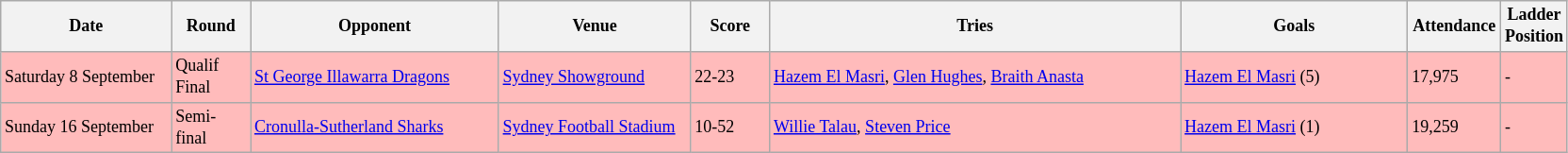<table class="wikitable" style="font-size:75%;">
<tr>
<th width="115">Date</th>
<th width="50">Round</th>
<th width="170">Opponent</th>
<th width="130">Venue</th>
<th width="50">Score</th>
<th width="285">Tries</th>
<th width="155">Goals</th>
<th width="60">Attendance</th>
<th>Ladder <br> Position</th>
</tr>
<tr bgcolor=#FFBBBB>
<td>Saturday 8 September</td>
<td>Qualif Final</td>
<td><a href='#'>St George Illawarra Dragons</a></td>
<td><a href='#'>Sydney Showground</a></td>
<td>22-23 </td>
<td><a href='#'>Hazem El Masri</a>, <a href='#'>Glen Hughes</a>, <a href='#'>Braith Anasta</a></td>
<td><a href='#'>Hazem El Masri</a> (5)</td>
<td>17,975</td>
<td>-</td>
</tr>
<tr bgcolor=#FFBBBB>
<td>Sunday 16 September</td>
<td>Semi-final</td>
<td><a href='#'>Cronulla-Sutherland Sharks</a></td>
<td><a href='#'>Sydney Football Stadium</a></td>
<td>10-52 </td>
<td><a href='#'>Willie Talau</a>, <a href='#'>Steven Price</a></td>
<td><a href='#'>Hazem El Masri</a> (1)</td>
<td>19,259</td>
<td>-</td>
</tr>
</table>
